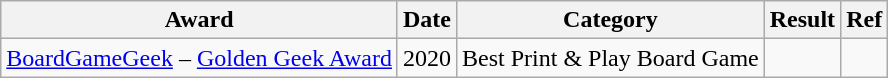<table class="wikitable">
<tr>
<th>Award</th>
<th>Date</th>
<th>Category</th>
<th>Result</th>
<th>Ref</th>
</tr>
<tr>
<td><a href='#'>BoardGameGeek</a> – <a href='#'>Golden Geek Award</a></td>
<td style="text-align: center;">2020</td>
<td>Best Print & Play Board Game</td>
<td></td>
<td></td>
</tr>
</table>
